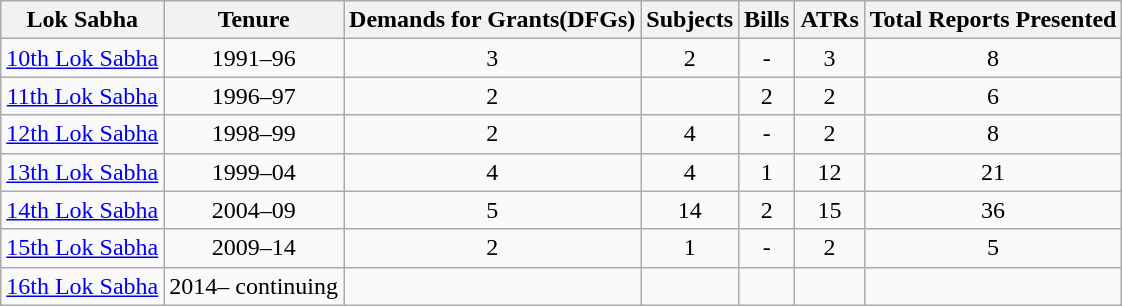<table class="wikitable sortable">
<tr>
<th>Lok Sabha</th>
<th>Tenure</th>
<th>Demands for Grants(DFGs)</th>
<th>Subjects</th>
<th>Bills</th>
<th>ATRs</th>
<th>Total Reports Presented</th>
</tr>
<tr align="center">
<td><a href='#'>10th Lok Sabha</a></td>
<td>1991–96</td>
<td>3</td>
<td>2</td>
<td>-</td>
<td>3</td>
<td>8</td>
</tr>
<tr align="center">
<td><a href='#'>11th Lok Sabha</a></td>
<td>1996–97</td>
<td>2</td>
<td></td>
<td>2</td>
<td>2</td>
<td>6</td>
</tr>
<tr align="center">
<td><a href='#'>12th Lok Sabha</a></td>
<td>1998–99</td>
<td>2</td>
<td>4</td>
<td>-</td>
<td>2</td>
<td>8</td>
</tr>
<tr align="center">
<td><a href='#'>13th Lok Sabha</a></td>
<td>1999–04</td>
<td>4</td>
<td>4</td>
<td>1</td>
<td>12</td>
<td>21</td>
</tr>
<tr align="center">
<td><a href='#'>14th Lok Sabha</a></td>
<td>2004–09</td>
<td>5</td>
<td>14</td>
<td>2</td>
<td>15</td>
<td>36</td>
</tr>
<tr align="center">
<td><a href='#'>15th Lok Sabha</a></td>
<td>2009–14</td>
<td>2</td>
<td>1</td>
<td>-</td>
<td>2</td>
<td>5</td>
</tr>
<tr align="center">
<td><a href='#'>16th Lok Sabha</a></td>
<td>2014– continuing</td>
<td></td>
<td></td>
<td></td>
<td></td>
<td></td>
</tr>
</table>
